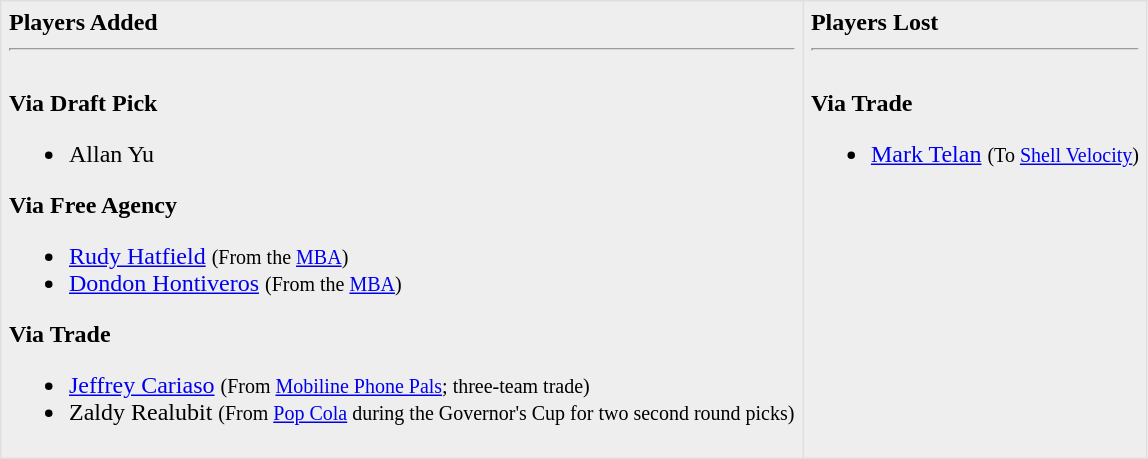<table border=1 style="border-collapse:collapse; background-color:#eeeeee" bordercolor="#DFDFDF" cellpadding="5">
<tr>
<td valign="top"><strong>Players Added</strong> <hr><br><strong>Via Draft Pick</strong><ul><li>Allan Yu</li></ul><strong>Via Free Agency</strong><ul><li><a href='#'>Rudy Hatfield</a> <small>(From the <a href='#'>MBA</a>)</small></li><li><a href='#'>Dondon Hontiveros</a> <small>(From the <a href='#'>MBA</a>)</small></li></ul><strong>Via Trade</strong><ul><li><a href='#'>Jeffrey Cariaso</a> <small>(From <a href='#'>Mobiline Phone Pals</a>; three-team trade)</small> </li><li>Zaldy Realubit <small>(From <a href='#'>Pop Cola</a> during the Governor's Cup for two second round picks)</small></li></ul></td>
<td valign="top"><strong>Players Lost</strong> <hr><br><strong>Via Trade</strong><ul><li><a href='#'>Mark Telan</a> <small>(To <a href='#'>Shell Velocity</a>)</small></li></ul></td>
</tr>
</table>
